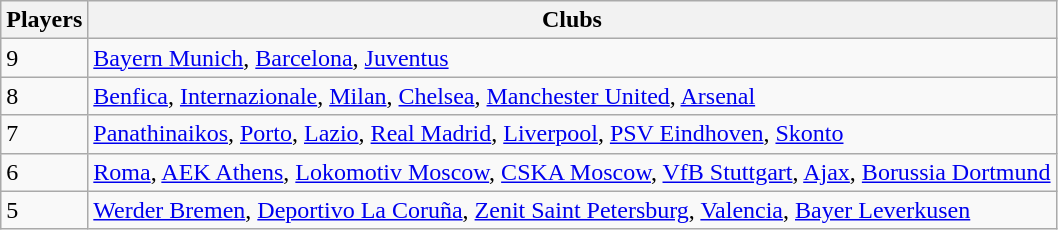<table class="wikitable">
<tr>
<th>Players</th>
<th>Clubs</th>
</tr>
<tr>
<td>9</td>
<td><a href='#'>Bayern Munich</a>, <a href='#'>Barcelona</a>, <a href='#'>Juventus</a></td>
</tr>
<tr>
<td>8</td>
<td><a href='#'>Benfica</a>, <a href='#'>Internazionale</a>, <a href='#'>Milan</a>, <a href='#'>Chelsea</a>, <a href='#'>Manchester United</a>, <a href='#'>Arsenal</a></td>
</tr>
<tr>
<td>7</td>
<td><a href='#'>Panathinaikos</a>, <a href='#'>Porto</a>, <a href='#'>Lazio</a>, <a href='#'>Real Madrid</a>, <a href='#'>Liverpool</a>, <a href='#'>PSV Eindhoven</a>, <a href='#'>Skonto</a></td>
</tr>
<tr>
<td>6</td>
<td><a href='#'>Roma</a>, <a href='#'>AEK Athens</a>, <a href='#'>Lokomotiv Moscow</a>, <a href='#'>CSKA Moscow</a>, <a href='#'>VfB Stuttgart</a>, <a href='#'>Ajax</a>, <a href='#'>Borussia Dortmund</a></td>
</tr>
<tr>
<td>5</td>
<td><a href='#'>Werder Bremen</a>, <a href='#'>Deportivo La Coruña</a>, <a href='#'>Zenit Saint Petersburg</a>, <a href='#'>Valencia</a>, <a href='#'>Bayer Leverkusen</a></td>
</tr>
</table>
